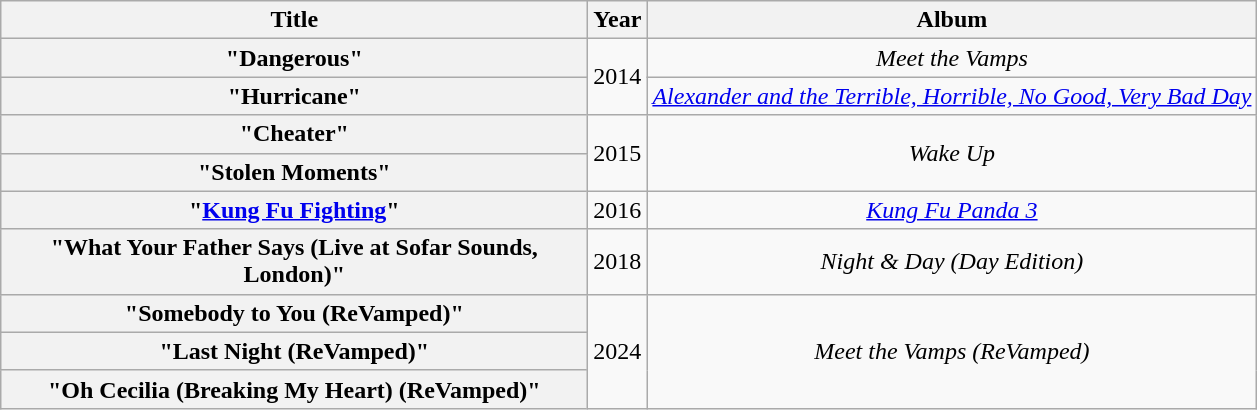<table class="wikitable plainrowheaders" style="text-align:center;">
<tr>
<th scope="col" style="width:24em;">Title</th>
<th scope="col" style="width:1em;">Year</th>
<th scope="col">Album</th>
</tr>
<tr>
<th scope="row">"Dangerous"</th>
<td rowspan="2">2014</td>
<td><em>Meet the Vamps</em></td>
</tr>
<tr>
<th scope="row">"Hurricane"</th>
<td><em><a href='#'>Alexander and the Terrible, Horrible, No Good, Very Bad Day</a></em></td>
</tr>
<tr>
<th scope="row">"Cheater"</th>
<td rowspan="2">2015</td>
<td rowspan="2"><em>Wake Up</em></td>
</tr>
<tr>
<th scope="row">"Stolen Moments"</th>
</tr>
<tr>
<th scope="row">"<a href='#'>Kung Fu Fighting</a>"</th>
<td>2016</td>
<td><em><a href='#'>Kung Fu Panda 3</a></em></td>
</tr>
<tr>
<th scope="row">"What Your Father Says (Live at Sofar Sounds, London)"</th>
<td>2018</td>
<td><em>Night & Day (Day Edition)</em></td>
</tr>
<tr>
<th scope="row">"Somebody to You (ReVamped)"</th>
<td rowspan="3">2024</td>
<td rowspan="3"><em>Meet the Vamps (ReVamped)</em></td>
</tr>
<tr>
<th scope="row">"Last Night (ReVamped)"</th>
</tr>
<tr>
<th scope="row">"Oh Cecilia (Breaking My Heart) (ReVamped)"</th>
</tr>
</table>
